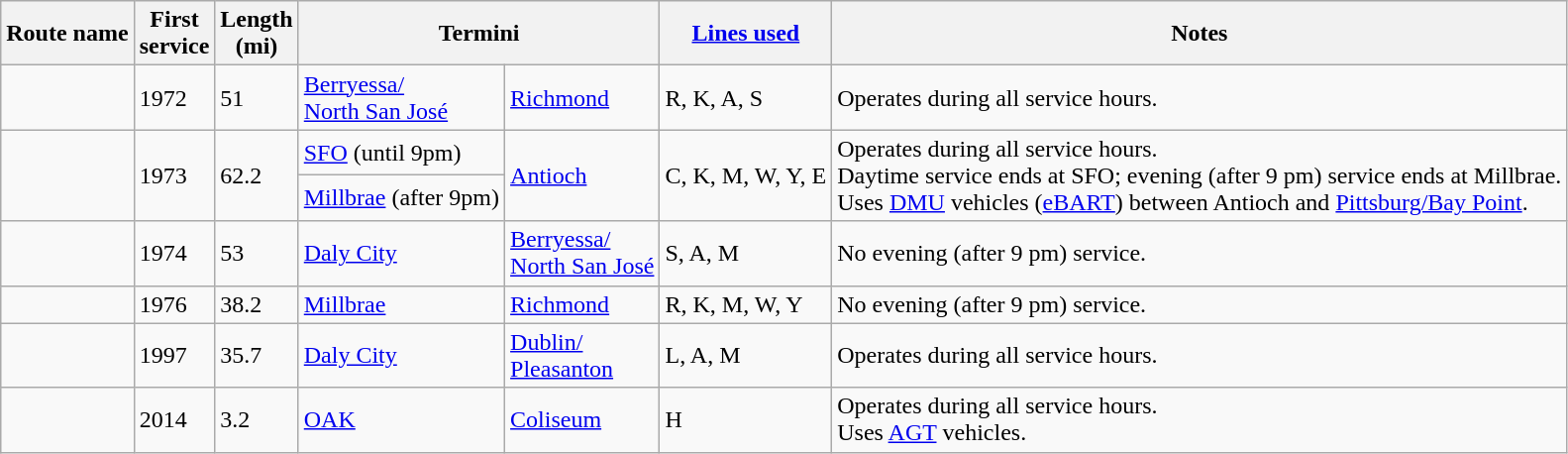<table class="wikitable">
<tr>
<th>Route name</th>
<th>First<br>service</th>
<th>Length<br>(mi)</th>
<th colspan=2>Termini</th>
<th><a href='#'>Lines used</a></th>
<th>Notes</th>
</tr>
<tr>
<td></td>
<td>1972</td>
<td>51</td>
<td><a href='#'>Berryessa/<br>North San José</a></td>
<td><a href='#'>Richmond</a></td>
<td>R, K, A, S</td>
<td>Operates during all service hours.</td>
</tr>
<tr>
<td rowspan=2></td>
<td rowspan=2>1973</td>
<td rowspan=2>62.2</td>
<td><a href='#'>SFO</a> (until 9pm)</td>
<td rowspan=2><a href='#'>Antioch</a></td>
<td rowspan=2>C, K, M, W, Y, E</td>
<td rowspan=2>Operates during all service hours.<br>Daytime service ends at SFO; evening (after 9 pm) service ends at Millbrae.<br>Uses <a href='#'>DMU</a> vehicles (<a href='#'>eBART</a>) between Antioch and <a href='#'>Pittsburg/Bay Point</a>.</td>
</tr>
<tr>
<td><a href='#'>Millbrae</a> (after 9pm)</td>
</tr>
<tr>
<td></td>
<td>1974</td>
<td>53</td>
<td><a href='#'>Daly City</a></td>
<td><a href='#'>Berryessa/<br>North San José</a></td>
<td>S, A, M</td>
<td>No evening (after 9 pm) service.</td>
</tr>
<tr>
<td></td>
<td>1976</td>
<td>38.2</td>
<td><a href='#'>Millbrae</a></td>
<td><a href='#'>Richmond</a></td>
<td>R, K, M, W, Y</td>
<td>No evening (after 9 pm) service.</td>
</tr>
<tr>
<td></td>
<td>1997</td>
<td>35.7</td>
<td><a href='#'>Daly City</a></td>
<td><a href='#'>Dublin/<br>Pleasanton</a></td>
<td>L, A, M</td>
<td>Operates during all service hours.</td>
</tr>
<tr>
<td></td>
<td>2014</td>
<td>3.2</td>
<td><a href='#'>OAK</a></td>
<td><a href='#'>Coliseum</a></td>
<td>H</td>
<td>Operates during all service hours.<br>Uses <a href='#'>AGT</a> vehicles.</td>
</tr>
</table>
